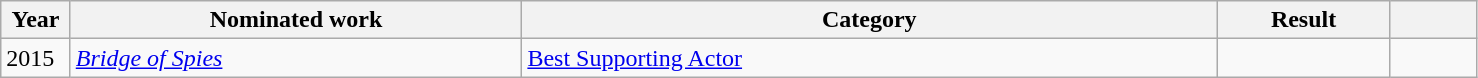<table class=wikitable>
<tr>
<th width=4%>Year</th>
<th width=26%>Nominated work</th>
<th width=40%>Category</th>
<th width=10%>Result</th>
<th width=5%></th>
</tr>
<tr>
<td>2015</td>
<td><em><a href='#'>Bridge of Spies</a></em></td>
<td><a href='#'>Best Supporting Actor</a></td>
<td></td>
<td style="text-align:center;"></td>
</tr>
</table>
